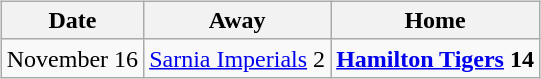<table cellspacing="10">
<tr>
<td valign="top"><br><table class="wikitable">
<tr>
<th>Date</th>
<th>Away</th>
<th>Home</th>
</tr>
<tr>
<td>November 16</td>
<td><a href='#'>Sarnia Imperials</a> 2</td>
<td><strong><a href='#'>Hamilton Tigers</a> 14</strong></td>
</tr>
</table>
</td>
</tr>
</table>
